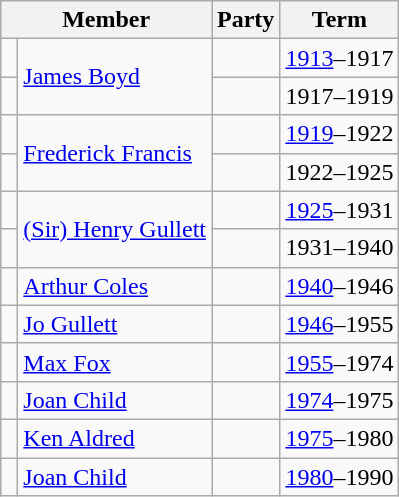<table class="wikitable">
<tr>
<th colspan="2">Member</th>
<th>Party</th>
<th>Term</th>
</tr>
<tr>
<td> </td>
<td rowspan="2"><a href='#'>James Boyd</a></td>
<td></td>
<td><a href='#'>1913</a>–1917</td>
</tr>
<tr>
<td> </td>
<td></td>
<td>1917–1919</td>
</tr>
<tr>
<td> </td>
<td rowspan="2"><a href='#'>Frederick Francis</a></td>
<td></td>
<td><a href='#'>1919</a>–1922</td>
</tr>
<tr>
<td> </td>
<td></td>
<td>1922–1925</td>
</tr>
<tr>
<td> </td>
<td rowspan="2"><a href='#'>(Sir) Henry Gullett</a></td>
<td></td>
<td><a href='#'>1925</a>–1931</td>
</tr>
<tr>
<td> </td>
<td></td>
<td>1931–1940</td>
</tr>
<tr>
<td> </td>
<td><a href='#'>Arthur Coles</a></td>
<td></td>
<td><a href='#'>1940</a>–1946</td>
</tr>
<tr>
<td> </td>
<td><a href='#'>Jo Gullett</a></td>
<td></td>
<td><a href='#'>1946</a>–1955</td>
</tr>
<tr>
<td> </td>
<td><a href='#'>Max Fox</a></td>
<td></td>
<td><a href='#'>1955</a>–1974</td>
</tr>
<tr>
<td> </td>
<td><a href='#'>Joan Child</a></td>
<td></td>
<td><a href='#'>1974</a>–1975</td>
</tr>
<tr>
<td> </td>
<td><a href='#'>Ken Aldred</a></td>
<td></td>
<td><a href='#'>1975</a>–1980</td>
</tr>
<tr>
<td> </td>
<td><a href='#'>Joan Child</a></td>
<td></td>
<td><a href='#'>1980</a>–1990</td>
</tr>
</table>
